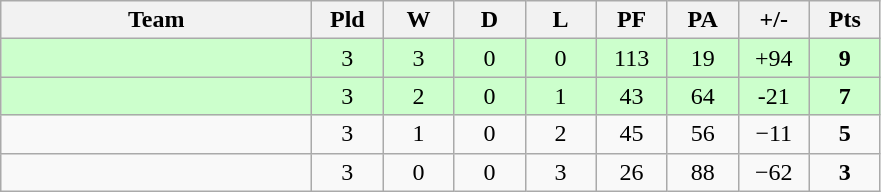<table class="wikitable" style="text-align: center;">
<tr>
<th width="200">Team</th>
<th width="40">Pld</th>
<th width="40">W</th>
<th width="40">D</th>
<th width="40">L</th>
<th width="40">PF</th>
<th width="40">PA</th>
<th width="40">+/-</th>
<th width="40">Pts</th>
</tr>
<tr bgcolor=ccffcc>
<td align=left></td>
<td>3</td>
<td>3</td>
<td>0</td>
<td>0</td>
<td>113</td>
<td>19</td>
<td>+94</td>
<td><strong>9</strong></td>
</tr>
<tr bgcolor=ccffcc>
<td align=left></td>
<td>3</td>
<td>2</td>
<td>0</td>
<td>1</td>
<td>43</td>
<td>64</td>
<td>-21</td>
<td><strong>7</strong></td>
</tr>
<tr>
<td align=left></td>
<td>3</td>
<td>1</td>
<td>0</td>
<td>2</td>
<td>45</td>
<td>56</td>
<td>−11</td>
<td><strong>5</strong></td>
</tr>
<tr>
<td align=left></td>
<td>3</td>
<td>0</td>
<td>0</td>
<td>3</td>
<td>26</td>
<td>88</td>
<td>−62</td>
<td><strong>3</strong></td>
</tr>
</table>
